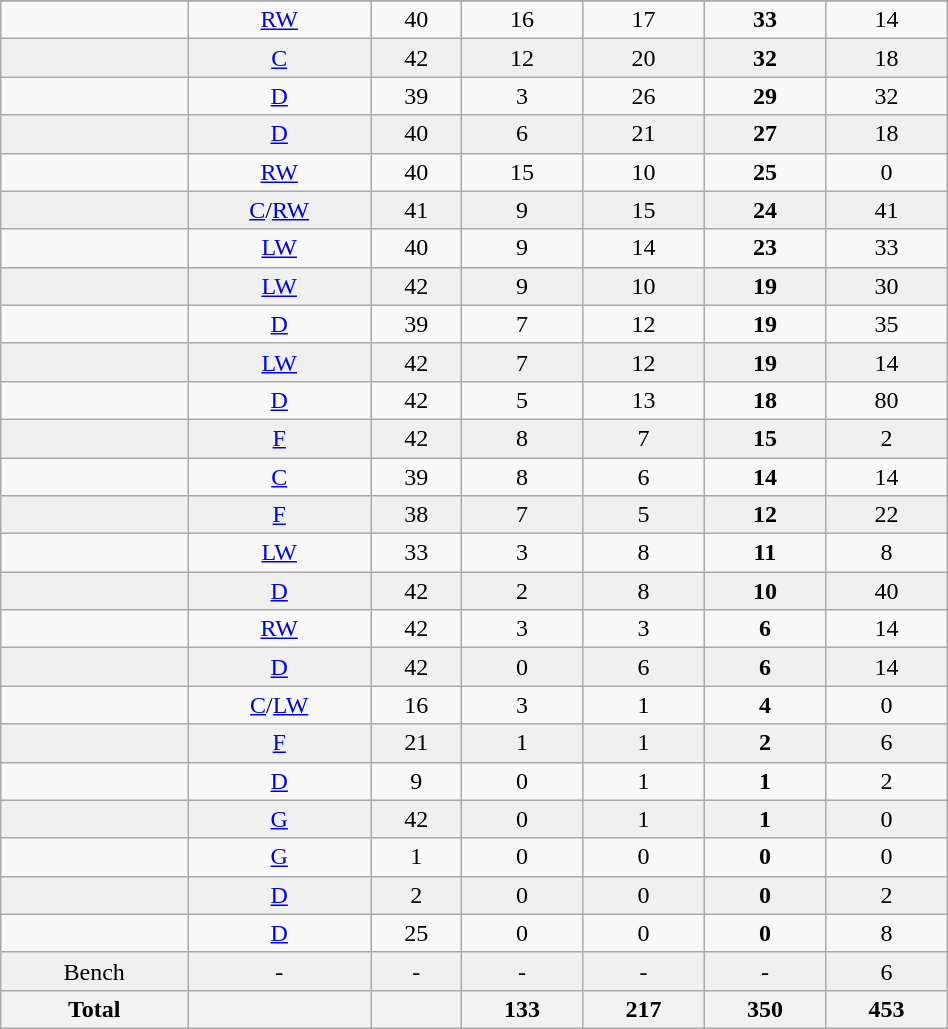<table class="wikitable sortable" width ="50%">
<tr align="center">
</tr>
<tr align="center" bgcolor="">
<td></td>
<td><a href='#'>RW</a></td>
<td>40</td>
<td>16</td>
<td>17</td>
<td><strong>33</strong></td>
<td>14</td>
</tr>
<tr align="center" bgcolor="f0f0f0">
<td></td>
<td><a href='#'>C</a></td>
<td>42</td>
<td>12</td>
<td>20</td>
<td><strong>32</strong></td>
<td>18</td>
</tr>
<tr align="center" bgcolor="">
<td></td>
<td><a href='#'>D</a></td>
<td>39</td>
<td>3</td>
<td>26</td>
<td><strong>29</strong></td>
<td>32</td>
</tr>
<tr align="center" bgcolor="f0f0f0">
<td></td>
<td><a href='#'>D</a></td>
<td>40</td>
<td>6</td>
<td>21</td>
<td><strong>27</strong></td>
<td>18</td>
</tr>
<tr align="center" bgcolor="">
<td></td>
<td><a href='#'>RW</a></td>
<td>40</td>
<td>15</td>
<td>10</td>
<td><strong>25</strong></td>
<td>0</td>
</tr>
<tr align="center" bgcolor="f0f0f0">
<td></td>
<td><a href='#'>C</a>/<a href='#'>RW</a></td>
<td>41</td>
<td>9</td>
<td>15</td>
<td><strong>24</strong></td>
<td>41</td>
</tr>
<tr align="center" bgcolor="">
<td></td>
<td><a href='#'>LW</a></td>
<td>40</td>
<td>9</td>
<td>14</td>
<td><strong>23</strong></td>
<td>33</td>
</tr>
<tr align="center" bgcolor="f0f0f0">
<td></td>
<td><a href='#'>LW</a></td>
<td>42</td>
<td>9</td>
<td>10</td>
<td><strong>19</strong></td>
<td>30</td>
</tr>
<tr align="center" bgcolor="">
<td></td>
<td><a href='#'>D</a></td>
<td>39</td>
<td>7</td>
<td>12</td>
<td><strong>19</strong></td>
<td>35</td>
</tr>
<tr align="center" bgcolor="f0f0f0">
<td></td>
<td><a href='#'>LW</a></td>
<td>42</td>
<td>7</td>
<td>12</td>
<td><strong>19</strong></td>
<td>14</td>
</tr>
<tr align="center" bgcolor="">
<td></td>
<td><a href='#'>D</a></td>
<td>42</td>
<td>5</td>
<td>13</td>
<td><strong>18</strong></td>
<td>80</td>
</tr>
<tr align="center" bgcolor="f0f0f0">
<td></td>
<td><a href='#'>F</a></td>
<td>42</td>
<td>8</td>
<td>7</td>
<td><strong>15</strong></td>
<td>2</td>
</tr>
<tr align="center" bgcolor="">
<td></td>
<td><a href='#'>C</a></td>
<td>39</td>
<td>8</td>
<td>6</td>
<td><strong>14</strong></td>
<td>14</td>
</tr>
<tr align="center" bgcolor="f0f0f0">
<td></td>
<td><a href='#'>F</a></td>
<td>38</td>
<td>7</td>
<td>5</td>
<td><strong>12</strong></td>
<td>22</td>
</tr>
<tr align="center" bgcolor="">
<td></td>
<td><a href='#'>LW</a></td>
<td>33</td>
<td>3</td>
<td>8</td>
<td><strong>11</strong></td>
<td>8</td>
</tr>
<tr align="center" bgcolor="f0f0f0">
<td></td>
<td><a href='#'>D</a></td>
<td>42</td>
<td>2</td>
<td>8</td>
<td><strong>10</strong></td>
<td>40</td>
</tr>
<tr align="center" bgcolor="">
<td></td>
<td><a href='#'>RW</a></td>
<td>42</td>
<td>3</td>
<td>3</td>
<td><strong>6</strong></td>
<td>14</td>
</tr>
<tr align="center" bgcolor="f0f0f0">
<td></td>
<td><a href='#'>D</a></td>
<td>42</td>
<td>0</td>
<td>6</td>
<td><strong>6</strong></td>
<td>14</td>
</tr>
<tr align="center" bgcolor="">
<td></td>
<td><a href='#'>C</a>/<a href='#'>LW</a></td>
<td>16</td>
<td>3</td>
<td>1</td>
<td><strong>4</strong></td>
<td>0</td>
</tr>
<tr align="center" bgcolor="f0f0f0">
<td></td>
<td><a href='#'>F</a></td>
<td>21</td>
<td>1</td>
<td>1</td>
<td><strong>2</strong></td>
<td>6</td>
</tr>
<tr align="center" bgcolor="">
<td></td>
<td><a href='#'>D</a></td>
<td>9</td>
<td>0</td>
<td>1</td>
<td><strong>1</strong></td>
<td>2</td>
</tr>
<tr align="center" bgcolor="f0f0f0">
<td></td>
<td><a href='#'>G</a></td>
<td>42</td>
<td>0</td>
<td>1</td>
<td><strong>1</strong></td>
<td>0</td>
</tr>
<tr align="center" bgcolor="">
<td></td>
<td><a href='#'>G</a></td>
<td>1</td>
<td>0</td>
<td>0</td>
<td><strong>0</strong></td>
<td>0</td>
</tr>
<tr align="center" bgcolor="f0f0f0">
<td></td>
<td><a href='#'>D</a></td>
<td>2</td>
<td>0</td>
<td>0</td>
<td><strong>0</strong></td>
<td>2</td>
</tr>
<tr align="center" bgcolor="">
<td></td>
<td><a href='#'>D</a></td>
<td>25</td>
<td>0</td>
<td>0</td>
<td><strong>0</strong></td>
<td>8</td>
</tr>
<tr align="center" bgcolor="f0f0f0">
<td>Bench</td>
<td>-</td>
<td>-</td>
<td>-</td>
<td>-</td>
<td>-</td>
<td>6</td>
</tr>
<tr>
<th>Total</th>
<th></th>
<th></th>
<th>133</th>
<th>217</th>
<th>350</th>
<th>453</th>
</tr>
</table>
